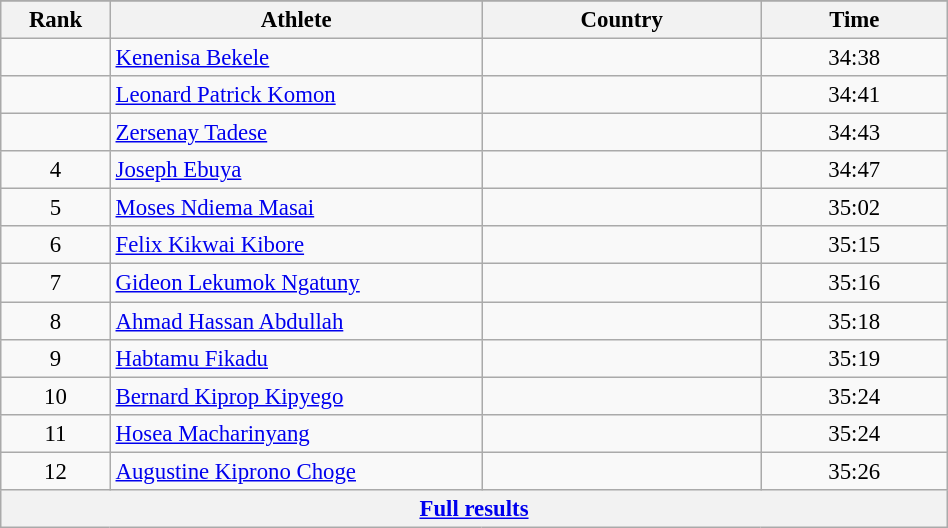<table class="wikitable sortable" style=" text-align:center; font-size:95%;" width="50%">
<tr>
</tr>
<tr>
<th width=5%>Rank</th>
<th width=20%>Athlete</th>
<th width=15%>Country</th>
<th width=10%>Time</th>
</tr>
<tr>
<td align=center></td>
<td align=left><a href='#'>Kenenisa Bekele</a></td>
<td align=left></td>
<td>34:38</td>
</tr>
<tr>
<td align=center></td>
<td align=left><a href='#'>Leonard Patrick Komon</a></td>
<td align=left></td>
<td>34:41</td>
</tr>
<tr>
<td align=center></td>
<td align=left><a href='#'>Zersenay Tadese</a></td>
<td align=left></td>
<td>34:43</td>
</tr>
<tr>
<td align=center>4</td>
<td align=left><a href='#'>Joseph Ebuya</a></td>
<td align=left></td>
<td>34:47</td>
</tr>
<tr>
<td align=center>5</td>
<td align=left><a href='#'>Moses Ndiema Masai</a></td>
<td align=left></td>
<td>35:02</td>
</tr>
<tr>
<td align=center>6</td>
<td align=left><a href='#'>Felix Kikwai Kibore</a></td>
<td align=left></td>
<td>35:15</td>
</tr>
<tr>
<td align=center>7</td>
<td align=left><a href='#'>Gideon Lekumok Ngatuny</a></td>
<td align=left></td>
<td>35:16</td>
</tr>
<tr>
<td align=center>8</td>
<td align=left><a href='#'>Ahmad Hassan Abdullah</a></td>
<td align=left></td>
<td>35:18</td>
</tr>
<tr>
<td align=center>9</td>
<td align=left><a href='#'>Habtamu Fikadu</a></td>
<td align=left></td>
<td>35:19</td>
</tr>
<tr>
<td align=center>10</td>
<td align=left><a href='#'>Bernard Kiprop Kipyego</a></td>
<td align=left></td>
<td>35:24</td>
</tr>
<tr>
<td align=center>11</td>
<td align=left><a href='#'>Hosea Macharinyang</a></td>
<td align=left></td>
<td>35:24</td>
</tr>
<tr>
<td align=center>12</td>
<td align=left><a href='#'>Augustine Kiprono Choge</a></td>
<td align=left></td>
<td>35:26</td>
</tr>
<tr class="sortbottom">
<th colspan=4 align=center><a href='#'>Full results</a></th>
</tr>
</table>
